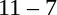<table style="text-align:center">
<tr>
<th width=200></th>
<th width=100></th>
<th width=200></th>
</tr>
<tr>
<td align=right><strong></strong></td>
<td>11 – 7</td>
<td align=left></td>
</tr>
</table>
